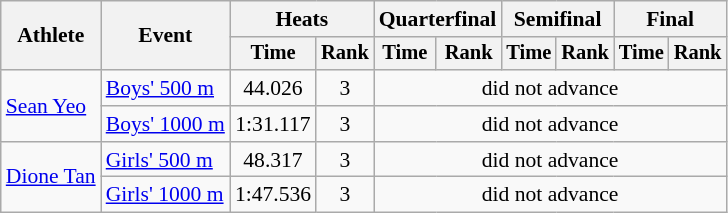<table class="wikitable" style="font-size:90%">
<tr>
<th rowspan=2>Athlete</th>
<th rowspan=2>Event</th>
<th colspan=2>Heats</th>
<th colspan=2>Quarterfinal</th>
<th colspan=2>Semifinal</th>
<th colspan=2>Final</th>
</tr>
<tr style="font-size:95%">
<th>Time</th>
<th>Rank</th>
<th>Time</th>
<th>Rank</th>
<th>Time</th>
<th>Rank</th>
<th>Time</th>
<th>Rank</th>
</tr>
<tr align=center>
<td align=left rowspan=2><a href='#'>Sean Yeo</a></td>
<td align=left><a href='#'>Boys' 500 m</a></td>
<td>44.026</td>
<td>3</td>
<td colspan=6>did not advance</td>
</tr>
<tr align=center>
<td align=left><a href='#'>Boys' 1000 m</a></td>
<td>1:31.117</td>
<td>3</td>
<td colspan=6>did not advance</td>
</tr>
<tr align=center>
<td align=left rowspan=2><a href='#'>Dione Tan</a></td>
<td align=left><a href='#'>Girls' 500 m</a></td>
<td>48.317</td>
<td>3</td>
<td colspan=6>did not advance</td>
</tr>
<tr align=center>
<td align=left><a href='#'>Girls' 1000 m</a></td>
<td>1:47.536</td>
<td>3</td>
<td colspan=6>did not advance</td>
</tr>
</table>
